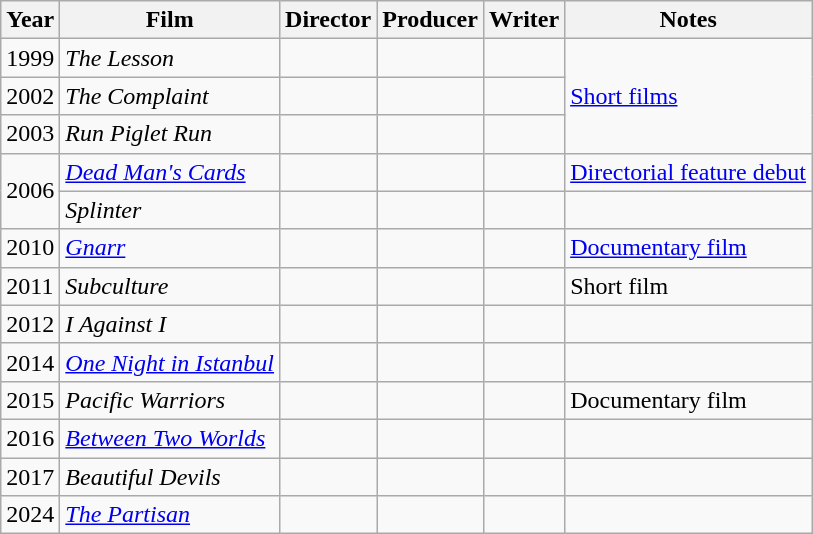<table class="wikitable sortable">
<tr>
<th>Year</th>
<th>Film</th>
<th>Director</th>
<th>Producer</th>
<th>Writer</th>
<th>Notes</th>
</tr>
<tr>
<td>1999</td>
<td><em>The Lesson</em></td>
<td></td>
<td></td>
<td></td>
<td rowspan="3"><a href='#'>Short films</a></td>
</tr>
<tr>
<td>2002</td>
<td><em>The Complaint</em></td>
<td></td>
<td></td>
<td></td>
</tr>
<tr>
<td>2003</td>
<td><em>Run Piglet Run</em></td>
<td></td>
<td></td>
<td></td>
</tr>
<tr>
<td rowspan="2">2006</td>
<td><em><a href='#'>Dead Man's Cards</a></em></td>
<td></td>
<td></td>
<td></td>
<td><a href='#'>Directorial feature debut</a></td>
</tr>
<tr>
<td><em>Splinter</em></td>
<td></td>
<td></td>
<td></td>
<td></td>
</tr>
<tr>
<td>2010</td>
<td><em><a href='#'>Gnarr</a></em></td>
<td></td>
<td></td>
<td></td>
<td><a href='#'>Documentary film</a></td>
</tr>
<tr>
<td>2011</td>
<td><em>Subculture</em></td>
<td></td>
<td></td>
<td></td>
<td>Short film</td>
</tr>
<tr>
<td>2012</td>
<td><em>I Against I</em></td>
<td></td>
<td></td>
<td></td>
<td></td>
</tr>
<tr>
<td>2014</td>
<td><em><a href='#'>One Night in Istanbul</a></em></td>
<td></td>
<td></td>
<td></td>
<td></td>
</tr>
<tr>
<td>2015</td>
<td><em>Pacific Warriors</em></td>
<td></td>
<td></td>
<td></td>
<td>Documentary film</td>
</tr>
<tr>
<td>2016</td>
<td><em><a href='#'>Between Two Worlds</a></em></td>
<td></td>
<td></td>
<td></td>
<td></td>
</tr>
<tr>
<td>2017</td>
<td><em>Beautiful Devils</em></td>
<td></td>
<td></td>
<td></td>
<td></td>
</tr>
<tr>
<td>2024</td>
<td><em><a href='#'>The Partisan</a></em></td>
<td></td>
<td></td>
<td></td>
<td></td>
</tr>
</table>
